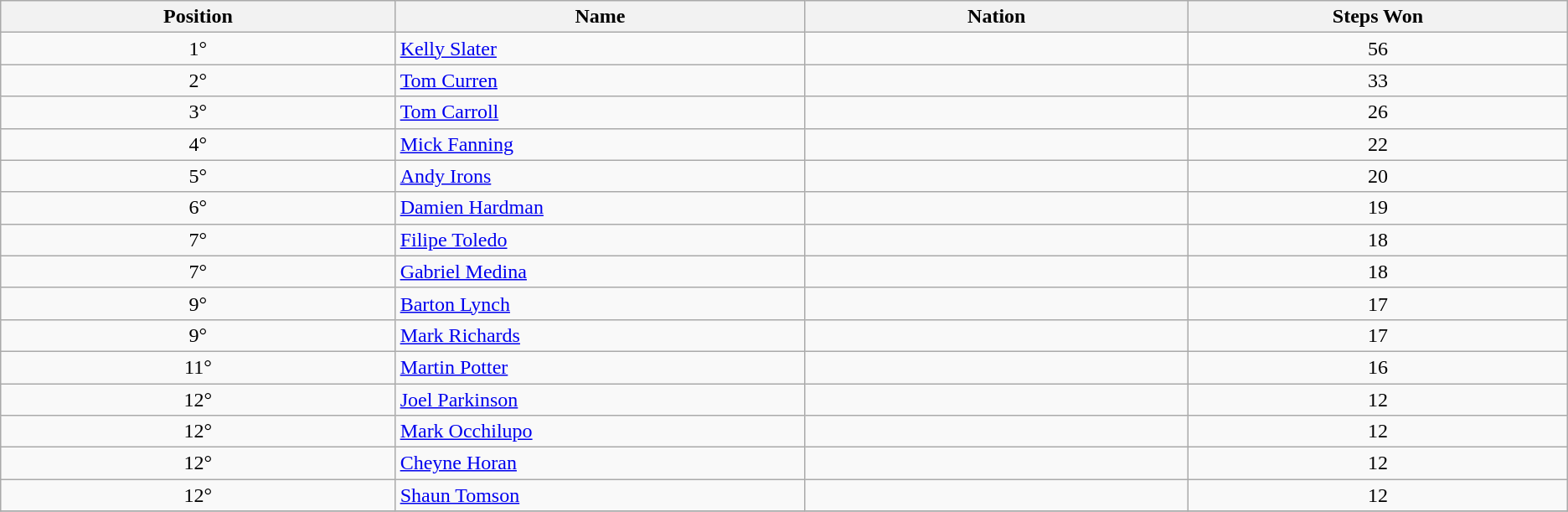<table class="wikitable">
<tr>
<th width=     4%>Position</th>
<th width=     4%>Name</th>
<th width=     4%>Nation</th>
<th width=     4%>Steps Won</th>
</tr>
<tr>
<td style="text-align:center;">1°</td>
<td><a href='#'>Kelly Slater</a></td>
<td></td>
<td style="text-align:center;">56</td>
</tr>
<tr>
<td style="text-align:center;">2°</td>
<td><a href='#'>Tom Curren</a></td>
<td></td>
<td style="text-align:center;">33</td>
</tr>
<tr>
<td style="text-align:center;">3°</td>
<td><a href='#'>Tom Carroll</a></td>
<td></td>
<td style="text-align:center;">26</td>
</tr>
<tr>
<td style="text-align:center;">4°</td>
<td><a href='#'>Mick Fanning</a></td>
<td></td>
<td style="text-align:center;">22</td>
</tr>
<tr>
<td style="text-align:center;">5°</td>
<td><a href='#'>Andy Irons</a></td>
<td></td>
<td style="text-align:center;">20</td>
</tr>
<tr>
<td style="text-align:center;">6°</td>
<td><a href='#'>Damien Hardman</a></td>
<td></td>
<td style="text-align:center;">19</td>
</tr>
<tr>
<td style="text-align:center;">7°</td>
<td><a href='#'>Filipe Toledo</a></td>
<td></td>
<td style="text-align:center;">18</td>
</tr>
<tr>
<td style="text-align:center;">7°</td>
<td><a href='#'>Gabriel Medina</a></td>
<td></td>
<td style="text-align:center;">18</td>
</tr>
<tr>
<td style="text-align:center;">9°</td>
<td><a href='#'>Barton Lynch</a></td>
<td></td>
<td style="text-align:center;">17</td>
</tr>
<tr>
<td style="text-align:center;">9°</td>
<td><a href='#'>Mark Richards</a></td>
<td></td>
<td style="text-align:center;">17</td>
</tr>
<tr>
<td style="text-align:center;">11°</td>
<td><a href='#'>Martin Potter</a></td>
<td></td>
<td style="text-align:center;">16</td>
</tr>
<tr>
<td style="text-align:center;">12°</td>
<td><a href='#'>Joel Parkinson</a></td>
<td></td>
<td style="text-align:center;">12</td>
</tr>
<tr>
<td style="text-align:center;">12°</td>
<td><a href='#'>Mark Occhilupo</a></td>
<td></td>
<td style="text-align:center;">12</td>
</tr>
<tr>
<td style="text-align:center;">12°</td>
<td><a href='#'>Cheyne Horan</a></td>
<td></td>
<td style="text-align:center;">12</td>
</tr>
<tr>
<td style="text-align:center;">12°</td>
<td><a href='#'>Shaun Tomson</a></td>
<td></td>
<td style="text-align:center;">12</td>
</tr>
<tr>
</tr>
</table>
